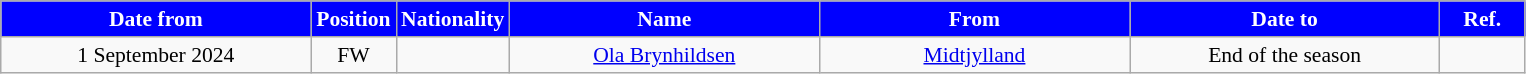<table class="wikitable" style="text-align:center; font-size:90%; ">
<tr>
<th style="background:#00f; color:white; width:200px;">Date from</th>
<th style="background:#00f; color:white; width:50px;">Position</th>
<th style="background:#00f; color:white; width:50px;">Nationality</th>
<th style="background:#00f; color:white; width:200px;">Name</th>
<th style="background:#00f; color:white; width:200px;">From</th>
<th style="background:#00f; color:white; width:200px;">Date to</th>
<th style="background:#00f; color:white; width:50px;">Ref.</th>
</tr>
<tr>
<td>1 September 2024</td>
<td>FW</td>
<td></td>
<td><a href='#'>Ola Brynhildsen</a></td>
<td><a href='#'>Midtjylland</a></td>
<td>End of the season</td>
<td></td>
</tr>
</table>
